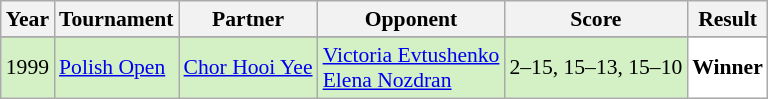<table class="sortable wikitable" style="font-size: 90%;">
<tr>
<th>Year</th>
<th>Tournament</th>
<th>Partner</th>
<th>Opponent</th>
<th>Score</th>
<th>Result</th>
</tr>
<tr>
</tr>
<tr style="background:#D4F1C5">
<td align="center">1999</td>
<td align="left"><a href='#'>Polish Open</a></td>
<td align="left"> <a href='#'>Chor Hooi Yee</a></td>
<td align="left"> <a href='#'>Victoria Evtushenko</a> <br>  <a href='#'>Elena Nozdran</a></td>
<td align="left">2–15, 15–13, 15–10</td>
<td style="text-align:left; background:white"> <strong>Winner</strong></td>
</tr>
</table>
